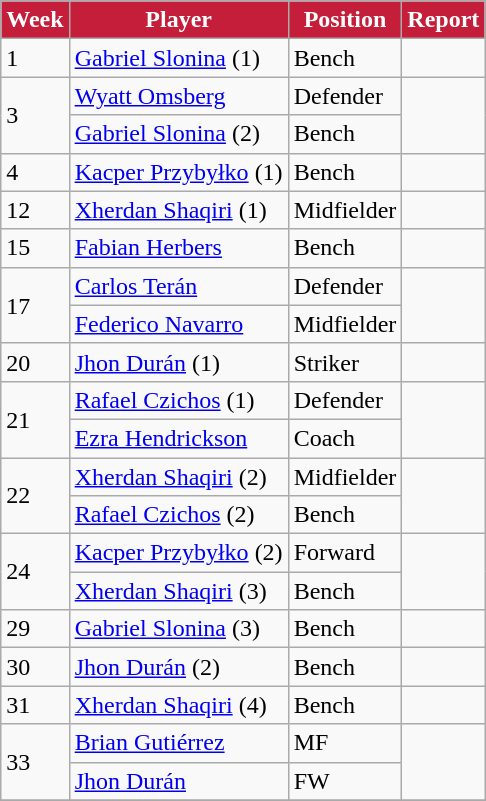<table class=wikitable>
<tr>
<th style="background:#C41E3A; color:white; text-align:center;">Week</th>
<th style="background:#C41E3A; color:white; text-align:center;">Player</th>
<th style="background:#C41E3A; color:white; text-align:center;">Position</th>
<th style="background:#C41E3A; color:white; text-align:center;">Report</th>
</tr>
<tr>
<td>1</td>
<td> <a href='#'>Gabriel Slonina</a> (1)</td>
<td>Bench</td>
<td></td>
</tr>
<tr>
<td rowspan="2">3</td>
<td> <a href='#'>Wyatt Omsberg</a></td>
<td>Defender</td>
<td rowspan="2"></td>
</tr>
<tr>
<td> <a href='#'>Gabriel Slonina</a> (2)</td>
<td>Bench</td>
</tr>
<tr>
<td>4</td>
<td> <a href='#'>Kacper Przybyłko</a> (1)</td>
<td>Bench</td>
<td></td>
</tr>
<tr>
<td>12</td>
<td> <a href='#'>Xherdan Shaqiri</a> (1)</td>
<td>Midfielder</td>
<td></td>
</tr>
<tr>
<td>15</td>
<td> <a href='#'>Fabian Herbers</a></td>
<td>Bench</td>
<td></td>
</tr>
<tr>
<td rowspan="2">17</td>
<td> <a href='#'>Carlos Terán</a></td>
<td>Defender</td>
<td rowspan="2"></td>
</tr>
<tr>
<td> <a href='#'>Federico Navarro</a></td>
<td>Midfielder</td>
</tr>
<tr>
<td>20</td>
<td> <a href='#'>Jhon Durán</a> (1)</td>
<td>Striker</td>
<td></td>
</tr>
<tr>
<td rowspan="2">21</td>
<td> <a href='#'>Rafael Czichos</a> (1)</td>
<td>Defender</td>
<td rowspan="2"></td>
</tr>
<tr>
<td> <a href='#'>Ezra Hendrickson</a></td>
<td>Coach</td>
</tr>
<tr>
<td rowspan="2">22</td>
<td> <a href='#'>Xherdan Shaqiri</a> (2)</td>
<td>Midfielder</td>
<td rowspan="2"></td>
</tr>
<tr>
<td> <a href='#'>Rafael Czichos</a> (2)</td>
<td>Bench</td>
</tr>
<tr>
<td rowspan="2">24</td>
<td> <a href='#'>Kacper Przybyłko</a> (2)</td>
<td>Forward</td>
<td rowspan="2"></td>
</tr>
<tr>
<td> <a href='#'>Xherdan Shaqiri</a> (3)</td>
<td>Bench</td>
</tr>
<tr>
<td>29</td>
<td> <a href='#'>Gabriel Slonina</a> (3)</td>
<td>Bench</td>
<td></td>
</tr>
<tr>
<td>30</td>
<td> <a href='#'>Jhon Durán</a> (2)</td>
<td>Bench</td>
<td></td>
</tr>
<tr>
<td>31</td>
<td> <a href='#'>Xherdan Shaqiri</a> (4)</td>
<td>Bench</td>
<td></td>
</tr>
<tr>
<td rowspan="2">33</td>
<td> <a href='#'>Brian Gutiérrez</a></td>
<td>MF</td>
<td rowspan="2"></td>
</tr>
<tr>
<td> <a href='#'>Jhon Durán</a></td>
<td>FW</td>
</tr>
<tr>
</tr>
</table>
